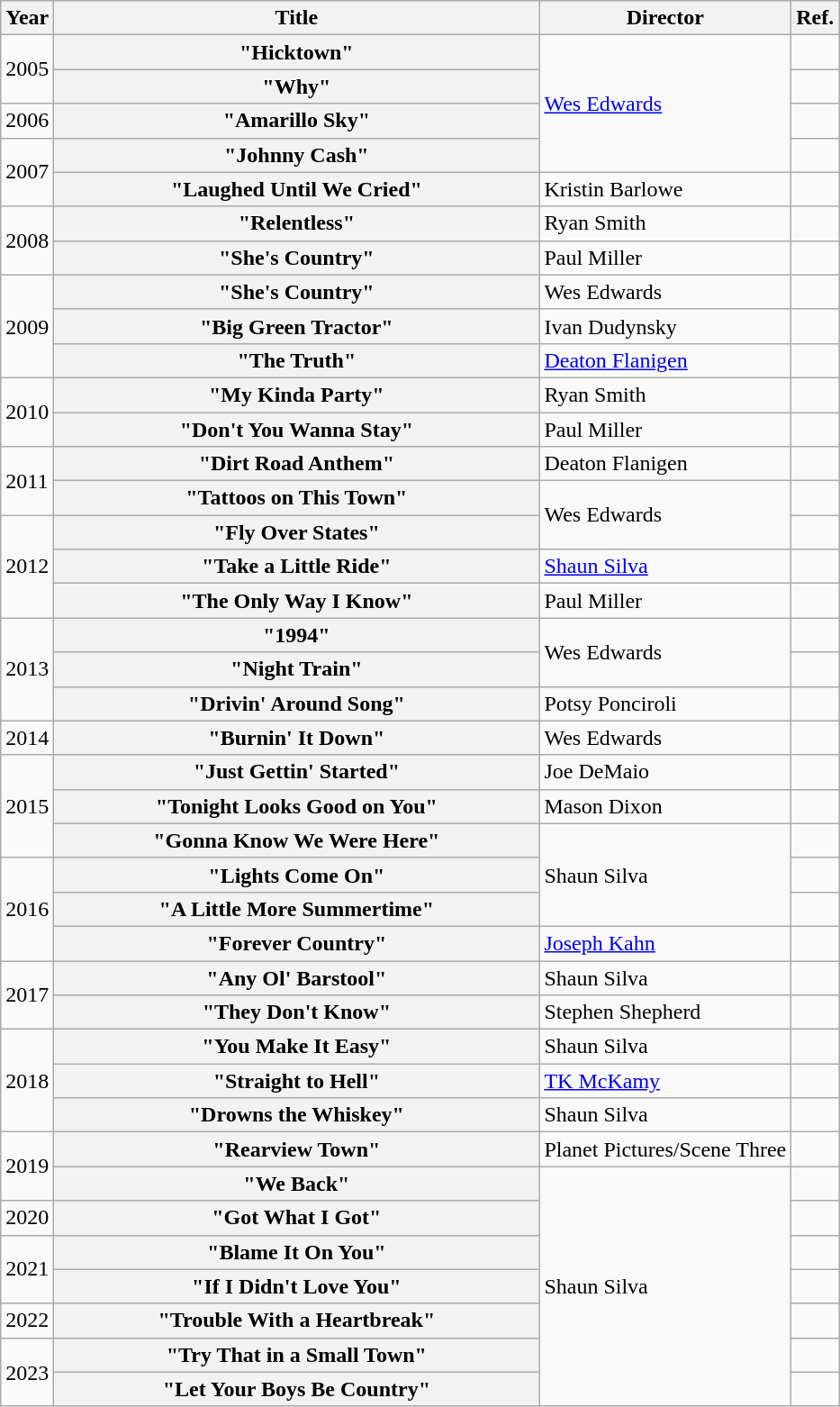<table class="wikitable plainrowheaders">
<tr>
<th scope="col">Year</th>
<th scope="col" style="width:22em;">Title</th>
<th scope="col">Director</th>
<th scope="col"><abbr>Ref.</abbr></th>
</tr>
<tr>
<td rowspan="2">2005</td>
<th scope="row">"Hicktown"</th>
<td rowspan="4"><a href='#'>Wes Edwards</a></td>
<td></td>
</tr>
<tr>
<th scope="row">"Why"</th>
<td></td>
</tr>
<tr>
<td>2006</td>
<th scope="row">"Amarillo Sky"</th>
<td></td>
</tr>
<tr>
<td rowspan="2">2007</td>
<th scope="row">"Johnny Cash"</th>
<td></td>
</tr>
<tr>
<th scope="row">"Laughed Until We Cried"</th>
<td>Kristin Barlowe</td>
<td></td>
</tr>
<tr>
<td rowspan="2">2008</td>
<th scope="row">"Relentless"</th>
<td>Ryan Smith</td>
<td></td>
</tr>
<tr>
<th scope="row">"She's Country" </th>
<td>Paul Miller</td>
<td></td>
</tr>
<tr>
<td rowspan="3">2009</td>
<th scope="row">"She's Country"</th>
<td>Wes Edwards</td>
<td></td>
</tr>
<tr>
<th scope="row">"Big Green Tractor"</th>
<td>Ivan Dudynsky</td>
<td></td>
</tr>
<tr>
<th scope="row">"The Truth"</th>
<td><a href='#'>Deaton Flanigen</a></td>
<td></td>
</tr>
<tr>
<td rowspan="2">2010</td>
<th scope="row">"My Kinda Party"</th>
<td>Ryan Smith</td>
<td></td>
</tr>
<tr>
<th scope="row">"Don't You Wanna Stay" </th>
<td>Paul Miller</td>
<td></td>
</tr>
<tr>
<td rowspan="2">2011</td>
<th scope="row">"Dirt Road Anthem"</th>
<td>Deaton Flanigen</td>
<td></td>
</tr>
<tr>
<th scope="row">"Tattoos on This Town"</th>
<td rowspan="2">Wes Edwards</td>
<td></td>
</tr>
<tr>
<td rowspan="3">2012</td>
<th scope="row">"Fly Over States"</th>
<td></td>
</tr>
<tr>
<th scope="row">"Take a Little Ride"</th>
<td><a href='#'>Shaun Silva</a></td>
<td></td>
</tr>
<tr>
<th scope="row">"The Only Way I Know" <br></th>
<td>Paul Miller</td>
<td></td>
</tr>
<tr>
<td rowspan="3">2013</td>
<th scope="row">"1994"</th>
<td rowspan="2">Wes Edwards</td>
<td></td>
</tr>
<tr>
<th scope="row">"Night Train"</th>
<td></td>
</tr>
<tr>
<th scope="row">"Drivin' Around Song" </th>
<td>Potsy Ponciroli</td>
<td></td>
</tr>
<tr>
<td>2014</td>
<th scope="row">"Burnin' It Down"</th>
<td>Wes Edwards</td>
<td></td>
</tr>
<tr>
<td rowspan="3">2015</td>
<th scope="row">"Just Gettin' Started" </th>
<td>Joe DeMaio</td>
<td></td>
</tr>
<tr>
<th scope="row">"Tonight Looks Good on You"</th>
<td>Mason Dixon</td>
<td></td>
</tr>
<tr>
<th scope="row">"Gonna Know We Were Here"</th>
<td rowspan="3">Shaun Silva</td>
<td></td>
</tr>
<tr>
<td rowspan="3">2016</td>
<th scope="row">"Lights Come On"</th>
<td></td>
</tr>
<tr>
<th scope="row">"A Little More Summertime"</th>
<td></td>
</tr>
<tr>
<th scope="row">"Forever Country" </th>
<td><a href='#'>Joseph Kahn</a></td>
<td></td>
</tr>
<tr>
<td rowspan="2">2017</td>
<th scope="row">"Any Ol' Barstool"</th>
<td>Shaun Silva</td>
<td></td>
</tr>
<tr>
<th scope="row">"They Don't Know"</th>
<td>Stephen Shepherd</td>
<td></td>
</tr>
<tr>
<td rowspan="3">2018</td>
<th scope="row">"You Make It Easy"</th>
<td>Shaun Silva</td>
<td></td>
</tr>
<tr>
<th scope="row">"Straight to Hell" <br></th>
<td><a href='#'>TK McKamy</a></td>
<td></td>
</tr>
<tr>
<th scope="row">"Drowns the Whiskey" </th>
<td>Shaun Silva</td>
<td></td>
</tr>
<tr>
<td rowspan="2">2019</td>
<th scope="row">"Rearview Town"</th>
<td>Planet Pictures/Scene Three</td>
<td></td>
</tr>
<tr>
<th scope="row">"We Back"</th>
<td rowspan="7">Shaun Silva</td>
<td></td>
</tr>
<tr>
<td>2020</td>
<th scope="row">"Got What I Got"</th>
<td></td>
</tr>
<tr>
<td rowspan="2">2021</td>
<th scope="row">"Blame It On You"</th>
<td></td>
</tr>
<tr>
<th scope="row">"If I Didn't Love You" </th>
<td></td>
</tr>
<tr>
<td>2022</td>
<th scope="row">"Trouble With a Heartbreak"</th>
<td></td>
</tr>
<tr>
<td rowspan="2">2023</td>
<th scope="row">"Try That in a Small Town"</th>
<td></td>
</tr>
<tr>
<th scope="row">"Let Your Boys Be Country"</th>
<td></td>
</tr>
</table>
